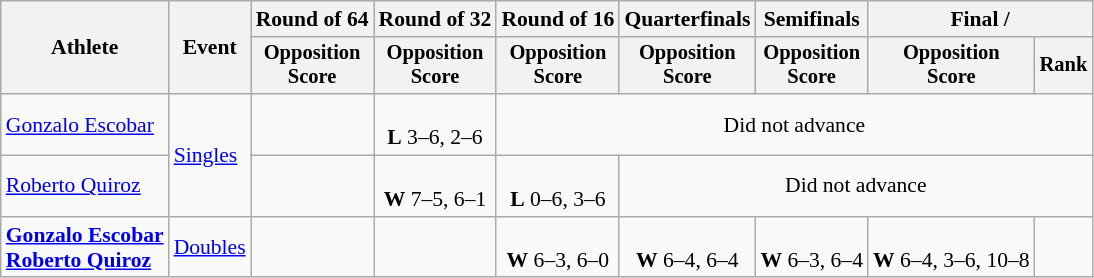<table class=wikitable style="font-size:90%">
<tr>
<th rowspan="2">Athlete</th>
<th rowspan="2">Event</th>
<th>Round of 64</th>
<th>Round of 32</th>
<th>Round of 16</th>
<th>Quarterfinals</th>
<th>Semifinals</th>
<th colspan=2>Final / </th>
</tr>
<tr style="font-size:95%">
<th>Opposition<br>Score</th>
<th>Opposition<br>Score</th>
<th>Opposition<br>Score</th>
<th>Opposition<br>Score</th>
<th>Opposition<br>Score</th>
<th>Opposition<br>Score</th>
<th>Rank</th>
</tr>
<tr align=center>
<td align=left><a href='#'>Gonzalo Escobar</a></td>
<td align=left rowspan=2><a href='#'>Singles</a></td>
<td></td>
<td><br><strong>L</strong> 3–6, 2–6</td>
<td colspan=5>Did not advance</td>
</tr>
<tr align=center>
<td align=left><a href='#'>Roberto Quiroz</a></td>
<td></td>
<td><br><strong>W</strong> 7–5, 6–1</td>
<td><br><strong>L</strong> 0–6, 3–6</td>
<td colspan=4>Did not advance</td>
</tr>
<tr align=center>
<td align=left><strong><a href='#'>Gonzalo Escobar</a><br><a href='#'>Roberto Quiroz</a></strong></td>
<td align=left><a href='#'>Doubles</a></td>
<td></td>
<td></td>
<td><br><strong>W</strong> 6–3, 6–0</td>
<td><br><strong>W</strong> 6–4, 6–4</td>
<td><br><strong>W</strong> 6–3, 6–4</td>
<td><br><strong>W</strong> 6–4, 3–6, 10–8</td>
<td></td>
</tr>
</table>
